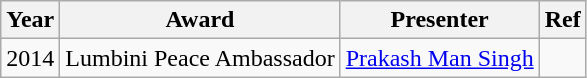<table class="wikitable sortable">
<tr>
<th>Year</th>
<th>Award</th>
<th>Presenter</th>
<th>Ref</th>
</tr>
<tr>
<td>2014</td>
<td>Lumbini Peace Ambassador</td>
<td><a href='#'>Prakash Man Singh</a></td>
<td></td>
</tr>
</table>
